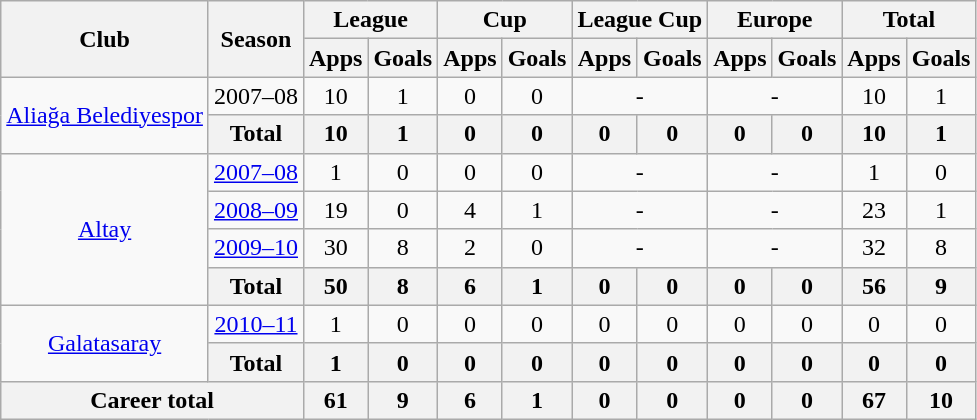<table class="wikitable" style="text-align: center;">
<tr>
<th rowspan="2">Club</th>
<th rowspan="2">Season</th>
<th colspan="2">League</th>
<th colspan="2">Cup</th>
<th colspan="2">League Cup</th>
<th colspan="2">Europe</th>
<th colspan="2">Total</th>
</tr>
<tr>
<th>Apps</th>
<th>Goals</th>
<th>Apps</th>
<th>Goals</th>
<th>Apps</th>
<th>Goals</th>
<th>Apps</th>
<th>Goals</th>
<th>Apps</th>
<th>Goals</th>
</tr>
<tr>
<td rowspan="2" valign="center"><a href='#'>Aliağa Belediyespor</a></td>
<td>2007–08</td>
<td>10</td>
<td>1</td>
<td>0</td>
<td>0</td>
<td colspan="2">-</td>
<td colspan="2">-</td>
<td>10</td>
<td>1</td>
</tr>
<tr>
<th>Total</th>
<th>10</th>
<th>1</th>
<th>0</th>
<th>0</th>
<th>0</th>
<th>0</th>
<th>0</th>
<th>0</th>
<th>10</th>
<th>1</th>
</tr>
<tr>
<td rowspan="4" valign="center"><a href='#'>Altay</a></td>
<td><a href='#'>2007–08</a></td>
<td>1</td>
<td>0</td>
<td>0</td>
<td>0</td>
<td colspan="2">-</td>
<td colspan="2">-</td>
<td>1</td>
<td>0</td>
</tr>
<tr>
<td><a href='#'>2008–09</a></td>
<td>19</td>
<td>0</td>
<td>4</td>
<td>1</td>
<td colspan="2">-</td>
<td colspan="2">-</td>
<td>23</td>
<td>1</td>
</tr>
<tr>
<td><a href='#'>2009–10</a></td>
<td>30</td>
<td>8</td>
<td>2</td>
<td>0</td>
<td colspan="2">-</td>
<td colspan="2">-</td>
<td>32</td>
<td>8</td>
</tr>
<tr>
<th>Total</th>
<th>50</th>
<th>8</th>
<th>6</th>
<th>1</th>
<th>0</th>
<th>0</th>
<th>0</th>
<th>0</th>
<th>56</th>
<th>9</th>
</tr>
<tr>
<td rowspan="2" valign="center"><a href='#'>Galatasaray</a></td>
<td><a href='#'>2010–11</a></td>
<td>1</td>
<td>0</td>
<td>0</td>
<td>0</td>
<td>0</td>
<td>0</td>
<td>0</td>
<td>0</td>
<td>0</td>
<td>0</td>
</tr>
<tr>
<th>Total</th>
<th>1</th>
<th>0</th>
<th>0</th>
<th>0</th>
<th>0</th>
<th>0</th>
<th>0</th>
<th>0</th>
<th>0</th>
<th>0</th>
</tr>
<tr>
<th colspan="2">Career total</th>
<th>61</th>
<th>9</th>
<th>6</th>
<th>1</th>
<th>0</th>
<th>0</th>
<th>0</th>
<th>0</th>
<th>67</th>
<th>10</th>
</tr>
</table>
